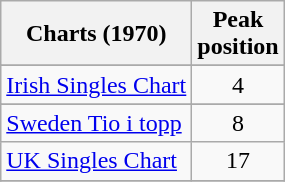<table class="wikitable sortable">
<tr>
<th>Charts (1970)</th>
<th>Peak<br>position</th>
</tr>
<tr>
</tr>
<tr>
</tr>
<tr>
<td><a href='#'>Irish Singles Chart</a></td>
<td style="text-align:center;">4</td>
</tr>
<tr>
</tr>
<tr>
<td><a href='#'>Sweden Tio i topp</a></td>
<td style="text-align:center;">8</td>
</tr>
<tr>
<td><a href='#'>UK Singles Chart</a></td>
<td style="text-align:center;">17</td>
</tr>
<tr>
</tr>
</table>
